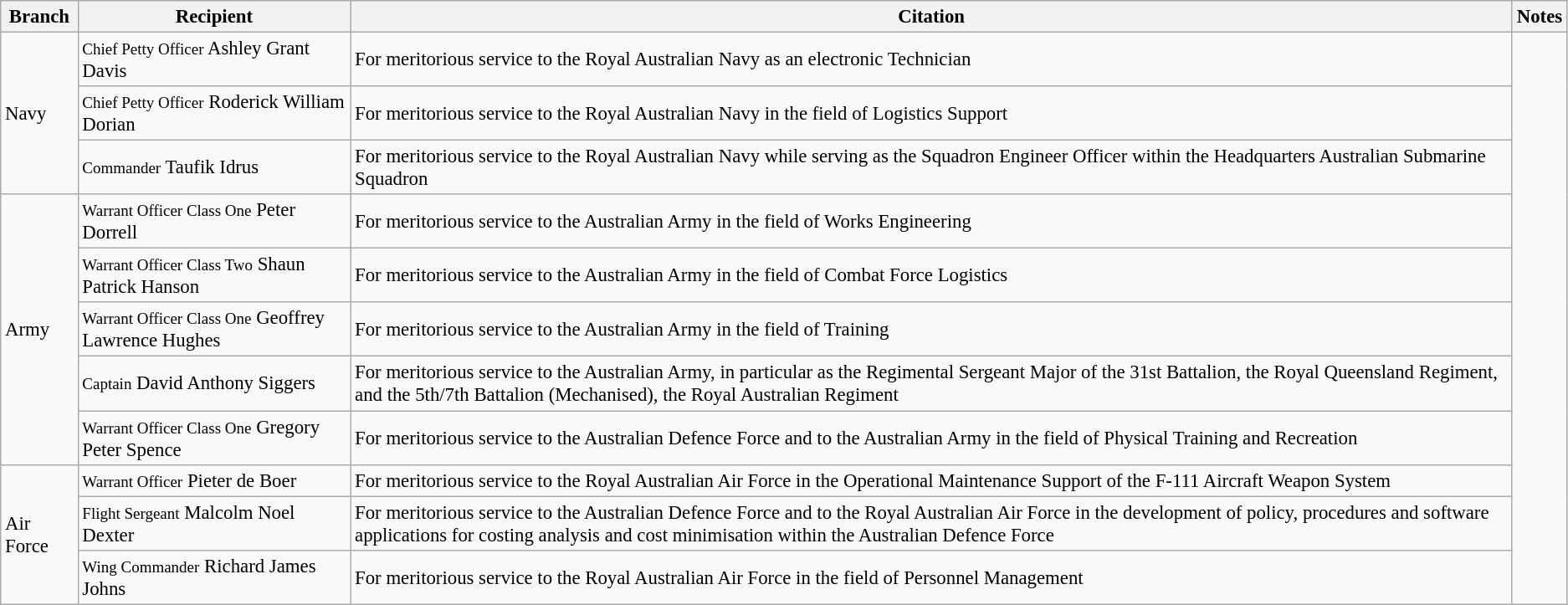<table class="wikitable" style="font-size:95%;">
<tr>
<th>Branch</th>
<th>Recipient</th>
<th>Citation</th>
<th>Notes</th>
</tr>
<tr>
<td rowspan=3>Navy</td>
<td><small>Chief Petty Officer</small> Ashley Grant Davis</td>
<td>For meritorious service to the Royal Australian Navy as an electronic Technician</td>
<td rowspan=11></td>
</tr>
<tr>
<td><small>Chief Petty Officer</small> Roderick William Dorian</td>
<td>For meritorious service to the Royal Australian Navy in the field of Logistics Support</td>
</tr>
<tr>
<td><small>Commander</small> Taufik Idrus</td>
<td>For meritorious service to the Royal Australian Navy while serving as the Squadron Engineer Officer within the Headquarters Australian Submarine Squadron</td>
</tr>
<tr>
<td rowspan=5>Army</td>
<td><small>Warrant Officer Class One</small> Peter Dorrell</td>
<td>For meritorious service to the Australian Army in the field of Works Engineering</td>
</tr>
<tr>
<td><small>Warrant Officer Class Two</small> Shaun Patrick Hanson</td>
<td>For meritorious service to the Australian Army in the field of Combat Force Logistics</td>
</tr>
<tr>
<td><small>Warrant Officer Class One</small> Geoffrey Lawrence Hughes</td>
<td>For meritorious service to the Australian Army in the field of Training</td>
</tr>
<tr>
<td><small>Captain</small> David Anthony Siggers</td>
<td>For meritorious service to the Australian Army, in particular as the Regimental Sergeant Major of the 31st Battalion, the Royal Queensland Regiment, and the 5th/7th Battalion (Mechanised), the Royal Australian Regiment</td>
</tr>
<tr>
<td><small>Warrant Officer Class One</small> Gregory Peter Spence</td>
<td>For meritorious service to the Australian Defence Force and to the Australian Army in the field of Physical Training and Recreation</td>
</tr>
<tr>
<td rowspan=3>Air Force</td>
<td><small>Warrant Officer</small> Pieter de Boer</td>
<td>For meritorious service to the Royal Australian Air Force in the Operational Maintenance Support of the F-111 Aircraft Weapon System</td>
</tr>
<tr>
<td><small>Flight Sergeant</small> Malcolm Noel Dexter</td>
<td>For meritorious service to the Australian Defence Force and to the Royal Australian Air Force in the development of policy, procedures and software applications for costing analysis and cost minimisation within the Australian Defence Force</td>
</tr>
<tr>
<td><small>Wing Commander</small> Richard James Johns</td>
<td>For meritorious service to the Royal Australian Air Force in the field of Personnel Management</td>
</tr>
</table>
